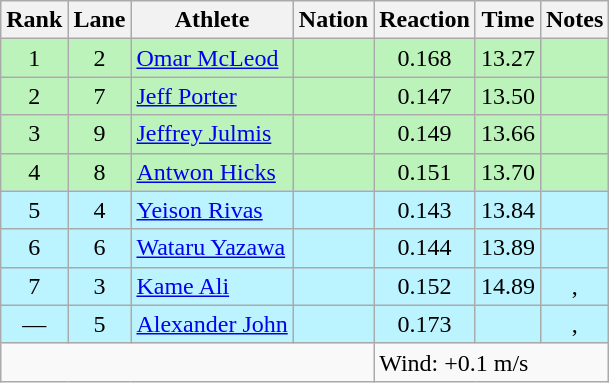<table class="wikitable sortable" style="text-align:center">
<tr>
<th>Rank</th>
<th>Lane</th>
<th>Athlete</th>
<th>Nation</th>
<th>Reaction</th>
<th>Time</th>
<th>Notes</th>
</tr>
<tr style="background:#bbf3bb;">
<td>1</td>
<td>2</td>
<td align=left><a href='#'>Omar McLeod</a></td>
<td align=left></td>
<td>0.168</td>
<td>13.27</td>
<td></td>
</tr>
<tr style="background:#bbf3bb;">
<td>2</td>
<td>7</td>
<td align=left><a href='#'>Jeff Porter</a></td>
<td align=left></td>
<td>0.147</td>
<td>13.50</td>
<td></td>
</tr>
<tr style="background:#bbf3bb;">
<td>3</td>
<td>9</td>
<td align=left><a href='#'>Jeffrey Julmis</a></td>
<td align=left></td>
<td>0.149</td>
<td>13.66</td>
<td></td>
</tr>
<tr style="background:#bbf3bb;">
<td>4</td>
<td>8</td>
<td align=left><a href='#'>Antwon Hicks</a></td>
<td align=left></td>
<td>0.151</td>
<td>13.70</td>
<td></td>
</tr>
<tr bgcolor=bbf3ff>
<td>5</td>
<td>4</td>
<td align=left><a href='#'>Yeison Rivas</a></td>
<td align=left></td>
<td>0.143</td>
<td>13.84</td>
<td></td>
</tr>
<tr bgcolor=bbf3ff>
<td>6</td>
<td>6</td>
<td align=left><a href='#'>Wataru Yazawa</a></td>
<td align=left></td>
<td>0.144</td>
<td>13.89</td>
<td></td>
</tr>
<tr bgcolor=bbf3ff>
<td>7</td>
<td>3</td>
<td align=left><a href='#'>Kame Ali</a></td>
<td align=left></td>
<td>0.152</td>
<td>14.89</td>
<td>, </td>
</tr>
<tr bgcolor=bbf3ff>
<td data-sort-value=8>—</td>
<td>5</td>
<td align=left><a href='#'>Alexander John</a></td>
<td align=left></td>
<td>0.173</td>
<td data-sort-value=99.99></td>
<td>, </td>
</tr>
<tr class="sortbottom">
<td colspan=4></td>
<td colspan="3" style="text-align:left;">Wind: +0.1 m/s</td>
</tr>
</table>
